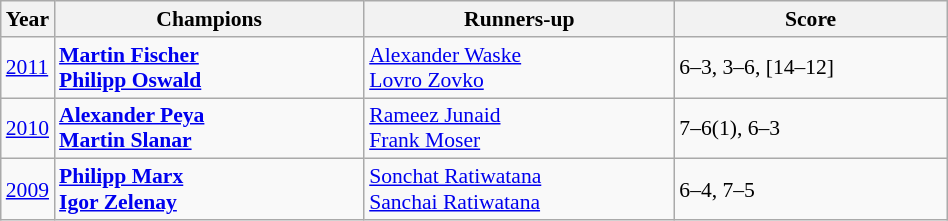<table class="wikitable" style="font-size:90%">
<tr>
<th>Year</th>
<th width="200">Champions</th>
<th width="200">Runners-up</th>
<th width="175">Score</th>
</tr>
<tr>
<td><a href='#'>2011</a></td>
<td> <strong><a href='#'>Martin Fischer</a></strong><br> <strong><a href='#'>Philipp Oswald</a></strong></td>
<td> <a href='#'>Alexander Waske</a><br> <a href='#'>Lovro Zovko</a></td>
<td>6–3, 3–6, [14–12]</td>
</tr>
<tr>
<td><a href='#'>2010</a></td>
<td> <strong><a href='#'>Alexander Peya</a></strong><br> <strong><a href='#'>Martin Slanar</a></strong></td>
<td> <a href='#'>Rameez Junaid</a><br> <a href='#'>Frank Moser</a></td>
<td>7–6(1), 6–3</td>
</tr>
<tr>
<td><a href='#'>2009</a></td>
<td> <strong><a href='#'>Philipp Marx</a></strong><br> <strong><a href='#'>Igor Zelenay</a></strong></td>
<td> <a href='#'>Sonchat Ratiwatana</a><br> <a href='#'>Sanchai Ratiwatana</a></td>
<td>6–4, 7–5</td>
</tr>
</table>
